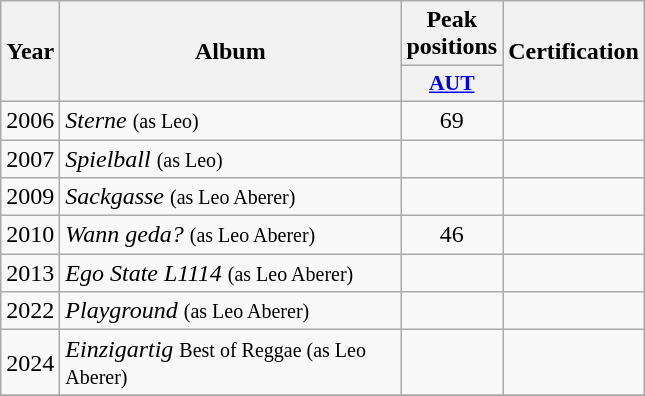<table class="wikitable">
<tr>
<th align="center" rowspan="2" width="10">Year</th>
<th align="center" rowspan="2" width="220">Album</th>
<th align="center" colspan="1" width="20">Peak positions</th>
<th align="center" rowspan="2" width="70">Certification</th>
</tr>
<tr>
<th scope="col" style="width:3em;font-size:90%;"><a href='#'>AUT</a><br></th>
</tr>
<tr>
<td style="text-align:center;">2006</td>
<td><em>Sterne</em> <small>(as Leo)</small></td>
<td style="text-align:center;">69</td>
<td style="text-align:center;"></td>
</tr>
<tr>
<td style="text-align:center;">2007</td>
<td><em>Spielball</em> <small>(as Leo)</small></td>
<td style="text-align:center;"></td>
<td style="text-align:center;"></td>
</tr>
<tr>
<td style="text-align:center;">2009</td>
<td><em>Sackgasse</em> <small>(as Leo Aberer)</small></td>
<td style="text-align:center;"></td>
<td style="text-align:center;"></td>
</tr>
<tr>
<td style="text-align:center;">2010</td>
<td><em>Wann geda?</em> <small>(as Leo Aberer)</small></td>
<td style="text-align:center;">46</td>
<td style="text-align:center;"></td>
</tr>
<tr>
<td style="text-align:center;">2013</td>
<td><em>Ego State L1114</em> <small>(as Leo Aberer)</small></td>
<td style="text-align:center;"></td>
<td style="text-align:center;"></td>
</tr>
<tr>
<td style="text-align:center;">2022</td>
<td><em>Playground</em> <small>(as Leo Aberer)</small></td>
<td style="text-align:center;"></td>
<td style="text-align:center;"></td>
</tr>
<tr>
<td style="text-align:center;">2024</td>
<td><em>Einzigartig</em> <small> Best of Reggae (as Leo Aberer)</small></td>
<td style="text-align:center;"></td>
<td style="text-align:center;"></td>
</tr>
<tr>
</tr>
</table>
